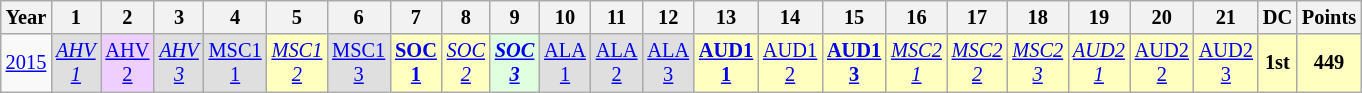<table class="wikitable" style="text-align:center; font-size:85%">
<tr>
<th>Year</th>
<th>1</th>
<th>2</th>
<th>3</th>
<th>4</th>
<th>5</th>
<th>6</th>
<th>7</th>
<th>8</th>
<th>9</th>
<th>10</th>
<th>11</th>
<th>12</th>
<th>13</th>
<th>14</th>
<th>15</th>
<th>16</th>
<th>17</th>
<th>18</th>
<th>19</th>
<th>20</th>
<th>21</th>
<th>DC</th>
<th>Points</th>
</tr>
<tr>
<td><a href='#'>2015</a></td>
<td style="background:#DFDFDF;"><em><a href='#'>AHV<br>1</a></em><br></td>
<td style="background:#EFCFFF;"><a href='#'>AHV<br>2</a><br></td>
<td style="background:#DFDFDF;"><em><a href='#'>AHV<br>3</a></em><br></td>
<td style="background:#DFDFDF;"><a href='#'>MSC1<br>1</a><br></td>
<td style="background:#FFFFBF;"><em><a href='#'>MSC1<br>2</a></em><br></td>
<td style="background:#DFDFDF;"><a href='#'>MSC1<br>3</a><br></td>
<td style="background:#FFFFBF;"><strong><a href='#'>SOC<br>1</a></strong><br></td>
<td style="background:#FFFFBF;"><em><a href='#'>SOC<br>2</a></em><br></td>
<td style="background:#DFFFDF;"><strong><em><a href='#'>SOC<br>3</a></em></strong><br></td>
<td style="background:#DFDFDF;"><a href='#'>ALA<br>1</a><br></td>
<td style="background:#DFDFDF;"><a href='#'>ALA<br>2</a><br></td>
<td style="background:#DFDFDF;"><a href='#'>ALA<br>3</a><br></td>
<td style="background:#FFFFBF;"><strong><a href='#'>AUD1<br>1</a></strong><br></td>
<td style="background:#FFFFBF;"><a href='#'>AUD1<br>2</a><br></td>
<td style="background:#FFFFBF;"><strong><a href='#'>AUD1<br>3</a></strong><br></td>
<td style="background:#FFFFBF;"><em><a href='#'>MSC2<br>1</a></em><br></td>
<td style="background:#FFFFBF;"><em><a href='#'>MSC2<br>2</a></em><br></td>
<td style="background:#FFFFBF;"><em><a href='#'>MSC2<br>3</a></em><br></td>
<td style="background:#FFFFBF;"><em><a href='#'>AUD2<br>1</a></em><br></td>
<td style="background:#FFFFBF;"><a href='#'>AUD2<br>2</a><br></td>
<td style="background:#FFFFBF;"><a href='#'>AUD2<br>3</a><br></td>
<th style="background:#FFFFBF;">1st</th>
<th style="background:#FFFFBF;">449</th>
</tr>
</table>
